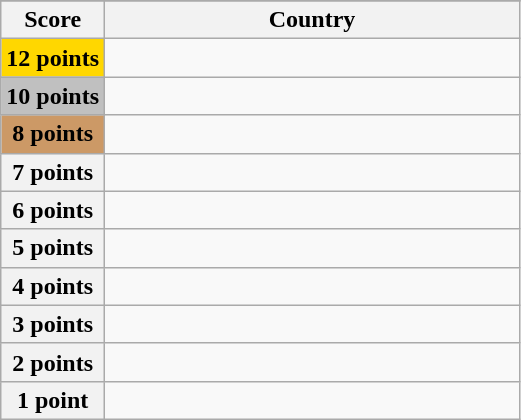<table class="wikitable">
<tr>
</tr>
<tr>
<th scope="col" width="20%">Score</th>
<th scope="col">Country</th>
</tr>
<tr>
<th scope="row" style="background:gold">12 points</th>
<td></td>
</tr>
<tr>
<th scope="row" style="background:silver">10 points</th>
<td></td>
</tr>
<tr>
<th scope="row" style="background:#CC9966">8 points</th>
<td></td>
</tr>
<tr>
<th scope="row">7 points</th>
<td></td>
</tr>
<tr>
<th scope="row">6 points</th>
<td></td>
</tr>
<tr>
<th scope="row">5 points</th>
<td></td>
</tr>
<tr>
<th scope="row">4 points</th>
<td></td>
</tr>
<tr>
<th scope="row">3 points</th>
<td></td>
</tr>
<tr>
<th scope="row">2 points</th>
<td></td>
</tr>
<tr>
<th scope="row">1 point</th>
<td></td>
</tr>
</table>
